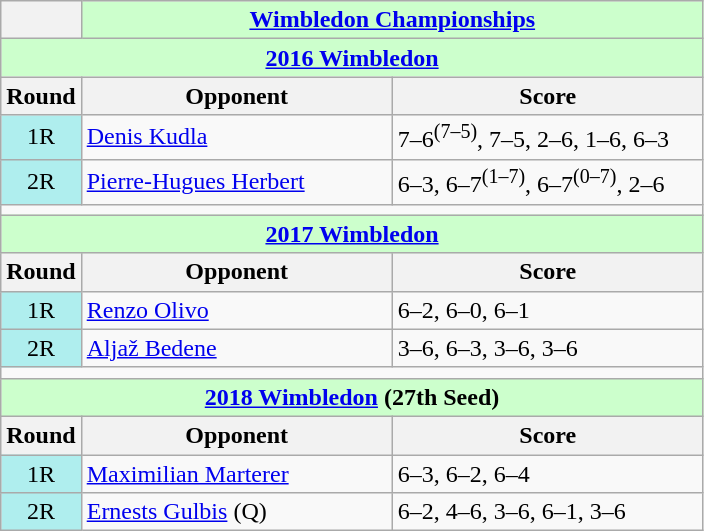<table class="wikitable collapsible collapsed">
<tr>
<th></th>
<th colspan=2 style="background:#cfc;"><a href='#'>Wimbledon Championships</a></th>
</tr>
<tr>
<th colspan=3 style="background:#cfc;"><a href='#'>2016 Wimbledon</a></th>
</tr>
<tr>
<th width=15>Round</th>
<th width=200>Opponent</th>
<th width=200>Score</th>
</tr>
<tr>
<td style="text-align:center; background:#afeeee;">1R</td>
<td> <a href='#'>Denis Kudla</a></td>
<td>7–6<sup>(7–5)</sup>, 7–5, 2–6, 1–6, 6–3</td>
</tr>
<tr>
<td style="text-align:center; background:#afeeee;">2R</td>
<td> <a href='#'>Pierre-Hugues Herbert</a></td>
<td>6–3, 6–7<sup>(1–7)</sup>, 6–7<sup>(0–7)</sup>, 2–6</td>
</tr>
<tr>
<td colspan=3></td>
</tr>
<tr>
<th colspan=3 style="background:#cfc;"><a href='#'>2017 Wimbledon</a></th>
</tr>
<tr>
<th width=15>Round</th>
<th width=200>Opponent</th>
<th width=200>Score</th>
</tr>
<tr>
<td style="text-align:center; background:#afeeee;">1R</td>
<td> <a href='#'>Renzo Olivo</a></td>
<td>6–2, 6–0, 6–1</td>
</tr>
<tr>
<td style="text-align:center; background:#afeeee;">2R</td>
<td> <a href='#'>Aljaž Bedene</a></td>
<td>3–6, 6–3, 3–6, 3–6</td>
</tr>
<tr>
<td colspan=3></td>
</tr>
<tr>
<th colspan=3 style="background:#cfc;"><a href='#'>2018 Wimbledon</a> (27th Seed)</th>
</tr>
<tr>
<th width=15>Round</th>
<th width=200>Opponent</th>
<th width=200>Score</th>
</tr>
<tr>
<td style="text-align:center; background:#afeeee;">1R</td>
<td> <a href='#'>Maximilian Marterer</a></td>
<td>6–3, 6–2, 6–4</td>
</tr>
<tr>
<td style="text-align:center; background:#afeeee;">2R</td>
<td> <a href='#'>Ernests Gulbis</a> (Q)</td>
<td>6–2, 4–6, 3–6, 6–1, 3–6</td>
</tr>
</table>
